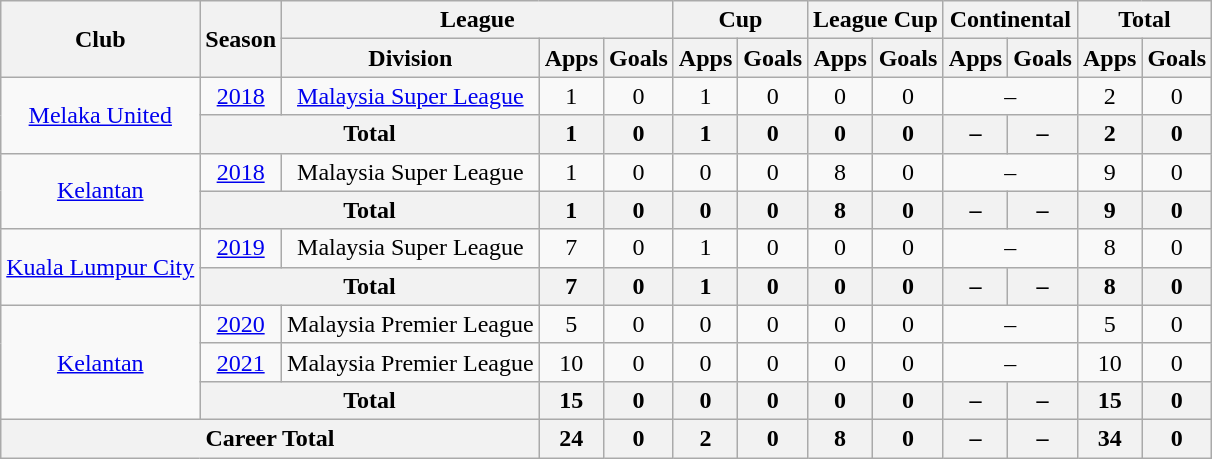<table class=wikitable style="text-align:center">
<tr>
<th rowspan=2>Club</th>
<th rowspan=2>Season</th>
<th colspan=3>League</th>
<th colspan=2>Cup</th>
<th colspan=2>League Cup</th>
<th colspan=2>Continental</th>
<th colspan=2>Total</th>
</tr>
<tr>
<th>Division</th>
<th>Apps</th>
<th>Goals</th>
<th>Apps</th>
<th>Goals</th>
<th>Apps</th>
<th>Goals</th>
<th>Apps</th>
<th>Goals</th>
<th>Apps</th>
<th>Goals</th>
</tr>
<tr>
<td rowspan="2"><a href='#'>Melaka United</a></td>
<td><a href='#'>2018</a></td>
<td><a href='#'>Malaysia Super League</a></td>
<td>1</td>
<td>0</td>
<td>1</td>
<td>0</td>
<td>0</td>
<td>0</td>
<td colspan=2>–</td>
<td>2</td>
<td>0</td>
</tr>
<tr>
<th colspan="2">Total</th>
<th>1</th>
<th>0</th>
<th>1</th>
<th>0</th>
<th>0</th>
<th>0</th>
<th>–</th>
<th>–</th>
<th>2</th>
<th>0</th>
</tr>
<tr>
<td rowspan="2"><a href='#'>Kelantan</a></td>
<td><a href='#'>2018</a></td>
<td>Malaysia Super League</td>
<td>1</td>
<td>0</td>
<td>0</td>
<td>0</td>
<td>8</td>
<td>0</td>
<td colspan=2>–</td>
<td>9</td>
<td>0</td>
</tr>
<tr>
<th colspan="2">Total</th>
<th>1</th>
<th>0</th>
<th>0</th>
<th>0</th>
<th>8</th>
<th>0</th>
<th>–</th>
<th>–</th>
<th>9</th>
<th>0</th>
</tr>
<tr>
<td rowspan="2"><a href='#'>Kuala Lumpur City</a></td>
<td><a href='#'>2019</a></td>
<td>Malaysia Super League</td>
<td>7</td>
<td>0</td>
<td>1</td>
<td>0</td>
<td>0</td>
<td>0</td>
<td colspan=2>–</td>
<td>8</td>
<td>0</td>
</tr>
<tr>
<th colspan="2">Total</th>
<th>7</th>
<th>0</th>
<th>1</th>
<th>0</th>
<th>0</th>
<th>0</th>
<th>–</th>
<th>–</th>
<th>8</th>
<th>0</th>
</tr>
<tr>
<td rowspan="3"><a href='#'>Kelantan</a></td>
<td><a href='#'>2020</a></td>
<td>Malaysia Premier League</td>
<td>5</td>
<td>0</td>
<td>0</td>
<td>0</td>
<td>0</td>
<td>0</td>
<td colspan=2>–</td>
<td>5</td>
<td>0</td>
</tr>
<tr>
<td><a href='#'>2021</a></td>
<td>Malaysia Premier League</td>
<td>10</td>
<td>0</td>
<td>0</td>
<td>0</td>
<td>0</td>
<td>0</td>
<td colspan=2>–</td>
<td>10</td>
<td>0</td>
</tr>
<tr>
<th colspan="2">Total</th>
<th>15</th>
<th>0</th>
<th>0</th>
<th>0</th>
<th>0</th>
<th>0</th>
<th>–</th>
<th>–</th>
<th>15</th>
<th>0</th>
</tr>
<tr>
<th colspan="3">Career Total</th>
<th>24</th>
<th>0</th>
<th>2</th>
<th>0</th>
<th>8</th>
<th>0</th>
<th>–</th>
<th>–</th>
<th>34</th>
<th>0</th>
</tr>
</table>
